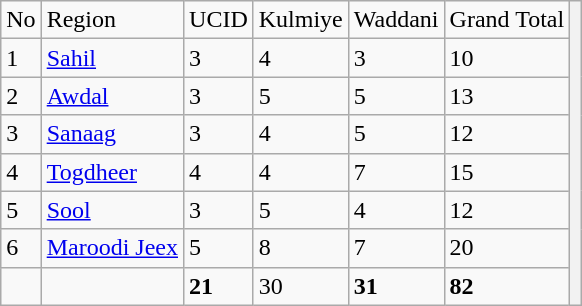<table class="wikitable">
<tr>
<td>No</td>
<td>Region</td>
<td>UCID</td>
<td>Kulmiye</td>
<td>Waddani</td>
<td>Grand Total</td>
<th rowspan="8"></th>
</tr>
<tr>
<td>1</td>
<td><a href='#'>Sahil</a></td>
<td>3</td>
<td>4</td>
<td>3</td>
<td>10</td>
</tr>
<tr>
<td>2</td>
<td><a href='#'>Awdal</a></td>
<td>3</td>
<td>5</td>
<td>5</td>
<td>13</td>
</tr>
<tr>
<td>3</td>
<td><a href='#'>Sanaag</a></td>
<td>3</td>
<td>4</td>
<td>5</td>
<td>12</td>
</tr>
<tr>
<td>4</td>
<td><a href='#'>Togdheer</a></td>
<td>4</td>
<td>4</td>
<td>7</td>
<td>15</td>
</tr>
<tr>
<td>5</td>
<td><a href='#'>Sool</a></td>
<td>3</td>
<td>5</td>
<td>4</td>
<td>12</td>
</tr>
<tr>
<td>6</td>
<td><a href='#'>Maroodi Jeex</a></td>
<td>5</td>
<td>8</td>
<td>7</td>
<td>20</td>
</tr>
<tr>
<td></td>
<td></td>
<td><strong>21</strong></td>
<td>30</td>
<td><strong>31</strong></td>
<td><strong>82</strong></td>
</tr>
</table>
